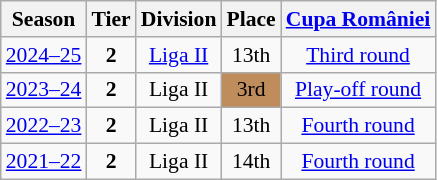<table class="wikitable" style="text-align:center; font-size:90%">
<tr>
<th>Season</th>
<th>Tier</th>
<th>Division</th>
<th>Place</th>
<th><a href='#'>Cupa României</a></th>
</tr>
<tr>
<td><a href='#'>2024–25</a></td>
<td><strong>2</strong></td>
<td><a href='#'>Liga II</a></td>
<td>13th</td>
<td><a href='#'>Third round</a></td>
</tr>
<tr>
<td><a href='#'>2023–24</a></td>
<td><strong>2</strong></td>
<td>Liga II</td>
<td align=center bgcolor=#BF8D5B>3rd</td>
<td><a href='#'>Play-off round</a></td>
</tr>
<tr>
<td><a href='#'>2022–23</a></td>
<td><strong>2</strong></td>
<td>Liga II</td>
<td>13th</td>
<td><a href='#'>Fourth round</a></td>
</tr>
<tr>
<td><a href='#'>2021–22</a></td>
<td><strong>2</strong></td>
<td>Liga II</td>
<td>14th</td>
<td><a href='#'>Fourth round</a></td>
</tr>
</table>
